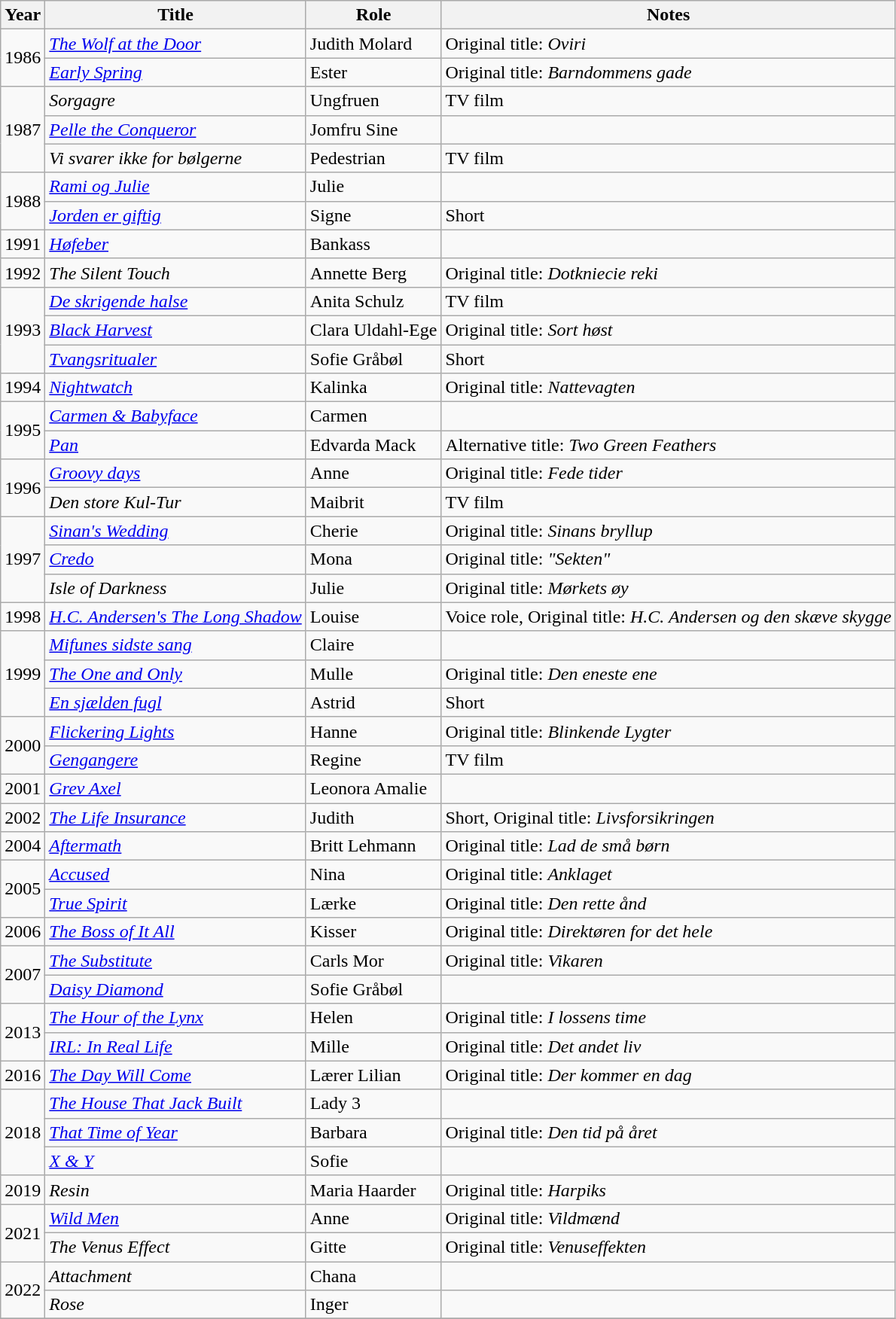<table class="wikitable sortable">
<tr>
<th>Year</th>
<th>Title</th>
<th>Role</th>
<th>Notes</th>
</tr>
<tr>
<td rowspan="2">1986</td>
<td><em><a href='#'>The Wolf at the Door</a></em></td>
<td>Judith Molard</td>
<td>Original title: <em>Oviri</em></td>
</tr>
<tr>
<td><em><a href='#'>Early Spring</a></em></td>
<td>Ester</td>
<td>Original title: <em>Barndommens gade</em></td>
</tr>
<tr>
<td rowspan="3">1987</td>
<td><em>Sorgagre</em></td>
<td>Ungfruen</td>
<td>TV film</td>
</tr>
<tr>
<td><em><a href='#'>Pelle the Conqueror</a></em></td>
<td>Jomfru Sine</td>
<td></td>
</tr>
<tr>
<td><em>Vi svarer ikke for bølgerne</em></td>
<td>Pedestrian</td>
<td>TV film</td>
</tr>
<tr>
<td rowspan="2">1988</td>
<td><em><a href='#'>Rami og Julie</a></em></td>
<td>Julie</td>
<td></td>
</tr>
<tr>
<td><em><a href='#'>Jorden er giftig</a></em></td>
<td>Signe</td>
<td>Short</td>
</tr>
<tr>
<td>1991</td>
<td><em><a href='#'>Høfeber</a></em></td>
<td>Bankass</td>
<td></td>
</tr>
<tr>
<td>1992</td>
<td><em>The Silent Touch</em></td>
<td>Annette Berg</td>
<td>Original title: <em>Dotkniecie reki</em></td>
</tr>
<tr>
<td rowspan="3">1993</td>
<td><em><a href='#'>De skrigende halse</a></em></td>
<td>Anita Schulz</td>
<td>TV film</td>
</tr>
<tr>
<td><em><a href='#'>Black Harvest</a></em></td>
<td>Clara Uldahl-Ege</td>
<td>Original title: <em>Sort høst</em></td>
</tr>
<tr>
<td><em><a href='#'>Tvangsritualer</a></em></td>
<td>Sofie Gråbøl</td>
<td>Short</td>
</tr>
<tr>
<td>1994</td>
<td><em><a href='#'>Nightwatch</a></em></td>
<td>Kalinka</td>
<td>Original title: <em>Nattevagten</em></td>
</tr>
<tr>
<td rowspan="2">1995</td>
<td><em><a href='#'>Carmen & Babyface</a></em></td>
<td>Carmen</td>
<td></td>
</tr>
<tr>
<td><em><a href='#'>Pan</a></em></td>
<td>Edvarda Mack</td>
<td>Alternative title: <em>Two Green Feathers</em></td>
</tr>
<tr>
<td rowspan="2">1996</td>
<td><em><a href='#'>Groovy days</a></em></td>
<td>Anne</td>
<td>Original title: <em>Fede tider</em></td>
</tr>
<tr>
<td><em>Den store Kul-Tur</em></td>
<td>Maibrit</td>
<td>TV film</td>
</tr>
<tr>
<td rowspan="3">1997</td>
<td><em><a href='#'>Sinan's Wedding</a></em></td>
<td>Cherie</td>
<td>Original title: <em>Sinans bryllup</em></td>
</tr>
<tr>
<td><em><a href='#'>Credo</a></em></td>
<td>Mona</td>
<td>Original title: <em>"Sekten"</em></td>
</tr>
<tr>
<td><em>Isle of Darkness</em></td>
<td>Julie</td>
<td>Original title: <em>Mørkets øy</em></td>
</tr>
<tr>
<td>1998</td>
<td><em><a href='#'>H.C. Andersen's The Long Shadow</a></em></td>
<td>Louise</td>
<td>Voice role, Original title: <em>H.C. Andersen og den skæve skygge</em></td>
</tr>
<tr>
<td rowspan="3">1999</td>
<td><em><a href='#'>Mifunes sidste sang</a></em></td>
<td>Claire</td>
<td></td>
</tr>
<tr>
<td><em><a href='#'>The One and Only</a></em></td>
<td>Mulle</td>
<td>Original title: <em>Den eneste ene</em></td>
</tr>
<tr>
<td><em><a href='#'>En sjælden fugl</a></em></td>
<td>Astrid</td>
<td>Short</td>
</tr>
<tr>
<td rowspan="2">2000</td>
<td><em><a href='#'>Flickering Lights</a></em></td>
<td>Hanne</td>
<td>Original title: <em>Blinkende Lygter</em></td>
</tr>
<tr>
<td><em><a href='#'>Gengangere</a></em></td>
<td>Regine</td>
<td>TV film</td>
</tr>
<tr>
<td>2001</td>
<td><em><a href='#'>Grev Axel</a></em></td>
<td>Leonora Amalie</td>
<td></td>
</tr>
<tr>
<td>2002</td>
<td><em><a href='#'>The Life Insurance</a></em></td>
<td>Judith</td>
<td>Short, Original title: <em>Livsforsikringen</em></td>
</tr>
<tr>
<td>2004</td>
<td><em><a href='#'>Aftermath</a></em></td>
<td>Britt Lehmann</td>
<td>Original title: <em>Lad de små børn</em></td>
</tr>
<tr>
<td rowspan="2">2005</td>
<td><em><a href='#'>Accused</a></em></td>
<td>Nina</td>
<td>Original title: <em>Anklaget</em></td>
</tr>
<tr>
<td><em><a href='#'>True Spirit</a></em></td>
<td>Lærke</td>
<td>Original title: <em>Den rette ånd</em></td>
</tr>
<tr>
<td>2006</td>
<td><em><a href='#'>The Boss of It All</a></em></td>
<td>Kisser</td>
<td>Original title: <em>Direktøren for det hele</em></td>
</tr>
<tr>
<td rowspan="2">2007</td>
<td><em><a href='#'>The Substitute</a></em></td>
<td>Carls Mor</td>
<td>Original title: <em>Vikaren</em></td>
</tr>
<tr>
<td><em><a href='#'>Daisy Diamond</a></em></td>
<td>Sofie Gråbøl</td>
<td></td>
</tr>
<tr>
<td rowspan="2">2013</td>
<td><em><a href='#'>The Hour of the Lynx</a></em></td>
<td>Helen</td>
<td>Original title: <em>I lossens time</em></td>
</tr>
<tr>
<td><em><a href='#'>IRL: In Real Life</a></em></td>
<td>Mille</td>
<td>Original title: <em>Det andet liv</em></td>
</tr>
<tr>
<td>2016</td>
<td><em><a href='#'>The Day Will Come</a></em></td>
<td>Lærer Lilian</td>
<td>Original title: <em>Der kommer en dag</em></td>
</tr>
<tr>
<td rowspan="3">2018</td>
<td><em><a href='#'>The House That Jack Built</a></em></td>
<td>Lady 3</td>
<td></td>
</tr>
<tr>
<td><em><a href='#'>That Time of Year</a></em></td>
<td>Barbara</td>
<td>Original title: <em>Den tid på året</em></td>
</tr>
<tr>
<td><em><a href='#'>X & Y</a></em></td>
<td>Sofie</td>
<td></td>
</tr>
<tr>
<td>2019</td>
<td><em>Resin</em></td>
<td>Maria Haarder</td>
<td>Original title: <em>Harpiks</em></td>
</tr>
<tr>
<td rowspan="2">2021</td>
<td><em><a href='#'>Wild Men</a></em></td>
<td>Anne</td>
<td>Original title: <em>Vildmænd</em></td>
</tr>
<tr>
<td><em>The Venus Effect</em></td>
<td>Gitte</td>
<td>Original title: <em>Venuseffekten</em></td>
</tr>
<tr>
<td rowspan="2">2022</td>
<td><em>Attachment</em></td>
<td>Chana</td>
<td></td>
</tr>
<tr>
<td><em>Rose</em></td>
<td>Inger</td>
<td></td>
</tr>
<tr>
</tr>
</table>
